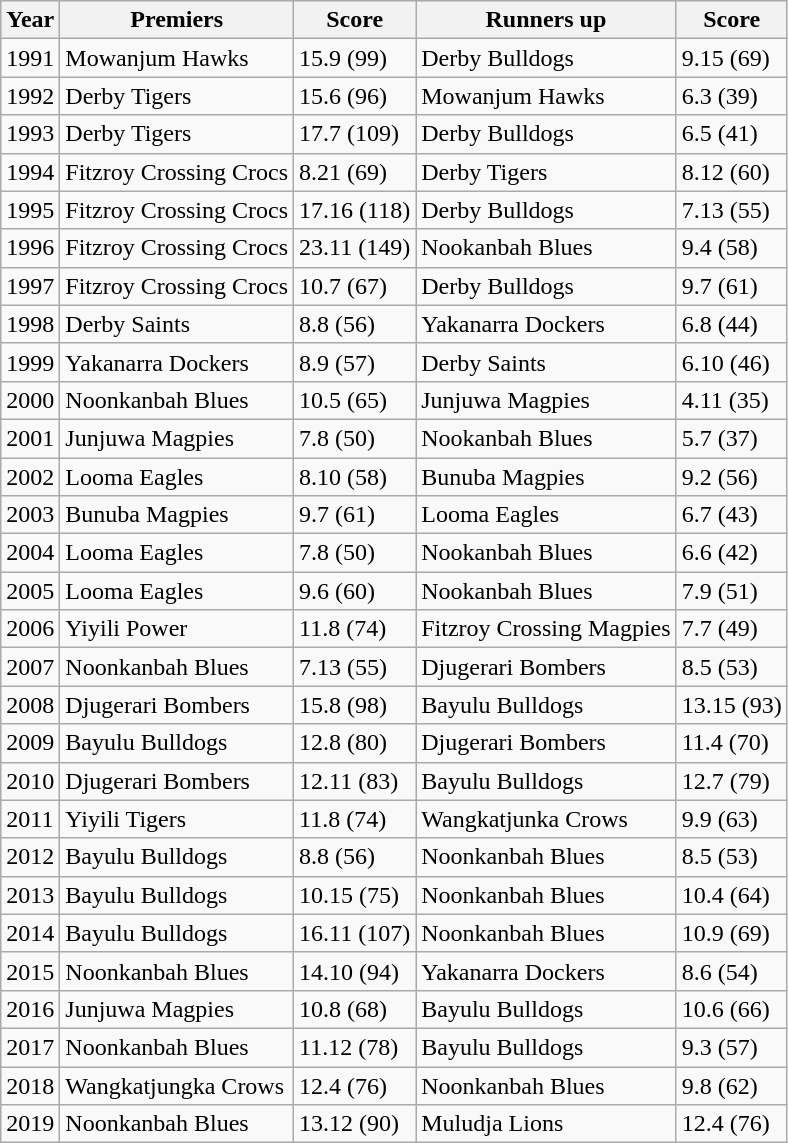<table class="wikitable">
<tr>
<th>Year</th>
<th>Premiers</th>
<th>Score</th>
<th>Runners up</th>
<th>Score</th>
</tr>
<tr>
<td>1991</td>
<td>Mowanjum Hawks</td>
<td>15.9 (99)</td>
<td>Derby Bulldogs</td>
<td>9.15 (69)</td>
</tr>
<tr>
<td>1992</td>
<td>Derby Tigers</td>
<td>15.6 (96)</td>
<td>Mowanjum Hawks</td>
<td>6.3 (39)</td>
</tr>
<tr>
<td>1993</td>
<td>Derby Tigers</td>
<td>17.7 (109)</td>
<td>Derby Bulldogs</td>
<td>6.5 (41)</td>
</tr>
<tr>
<td>1994</td>
<td>Fitzroy Crossing Crocs</td>
<td>8.21 (69)</td>
<td>Derby Tigers</td>
<td>8.12 (60)</td>
</tr>
<tr>
<td>1995</td>
<td>Fitzroy Crossing Crocs</td>
<td>17.16 (118)</td>
<td>Derby Bulldogs</td>
<td>7.13 (55)</td>
</tr>
<tr>
<td>1996</td>
<td>Fitzroy Crossing Crocs</td>
<td>23.11 (149)</td>
<td>Nookanbah Blues</td>
<td>9.4 (58)</td>
</tr>
<tr>
<td>1997</td>
<td>Fitzroy Crossing Crocs</td>
<td>10.7 (67)</td>
<td>Derby Bulldogs</td>
<td>9.7 (61)</td>
</tr>
<tr>
<td>1998</td>
<td>Derby Saints</td>
<td>8.8 (56)</td>
<td>Yakanarra Dockers</td>
<td>6.8 (44)</td>
</tr>
<tr>
<td>1999</td>
<td>Yakanarra Dockers</td>
<td>8.9 (57)</td>
<td>Derby Saints</td>
<td>6.10 (46)</td>
</tr>
<tr>
<td>2000</td>
<td>Noonkanbah Blues</td>
<td>10.5 (65)</td>
<td>Junjuwa Magpies</td>
<td>4.11 (35)</td>
</tr>
<tr>
<td>2001</td>
<td>Junjuwa Magpies</td>
<td>7.8 (50)</td>
<td>Nookanbah Blues</td>
<td>5.7 (37)</td>
</tr>
<tr>
<td>2002</td>
<td>Looma Eagles</td>
<td>8.10 (58)</td>
<td>Bunuba Magpies</td>
<td>9.2 (56)</td>
</tr>
<tr>
<td>2003</td>
<td>Bunuba Magpies</td>
<td>9.7 (61)</td>
<td>Looma Eagles</td>
<td>6.7 (43)</td>
</tr>
<tr>
<td>2004</td>
<td>Looma Eagles</td>
<td>7.8 (50)</td>
<td>Nookanbah Blues</td>
<td>6.6 (42)</td>
</tr>
<tr>
<td>2005</td>
<td>Looma Eagles</td>
<td>9.6 (60)</td>
<td>Nookanbah Blues</td>
<td>7.9 (51)</td>
</tr>
<tr>
<td>2006</td>
<td>Yiyili Power</td>
<td>11.8 (74)</td>
<td>Fitzroy Crossing Magpies</td>
<td>7.7 (49)</td>
</tr>
<tr>
<td>2007</td>
<td>Noonkanbah Blues</td>
<td>7.13 (55)</td>
<td>Djugerari Bombers</td>
<td>8.5 (53)</td>
</tr>
<tr>
<td>2008</td>
<td>Djugerari Bombers</td>
<td>15.8 (98)</td>
<td>Bayulu Bulldogs</td>
<td>13.15 (93)</td>
</tr>
<tr>
<td>2009</td>
<td>Bayulu Bulldogs</td>
<td>12.8 (80)</td>
<td>Djugerari Bombers</td>
<td>11.4 (70)</td>
</tr>
<tr>
<td>2010</td>
<td>Djugerari Bombers</td>
<td>12.11 (83)</td>
<td>Bayulu Bulldogs</td>
<td>12.7 (79)</td>
</tr>
<tr>
<td>2011</td>
<td>Yiyili Tigers</td>
<td>11.8 (74)</td>
<td>Wangkatjunka Crows</td>
<td>9.9 (63)</td>
</tr>
<tr>
<td>2012</td>
<td>Bayulu Bulldogs</td>
<td>8.8 (56)</td>
<td>Noonkanbah Blues</td>
<td>8.5 (53)</td>
</tr>
<tr>
<td>2013</td>
<td>Bayulu Bulldogs</td>
<td>10.15 (75)</td>
<td>Noonkanbah Blues</td>
<td>10.4 (64)</td>
</tr>
<tr>
<td>2014</td>
<td>Bayulu Bulldogs</td>
<td>16.11 (107)</td>
<td>Noonkanbah Blues</td>
<td>10.9 (69)</td>
</tr>
<tr>
<td>2015</td>
<td>Noonkanbah Blues</td>
<td>14.10 (94)</td>
<td>Yakanarra Dockers</td>
<td>8.6 (54)</td>
</tr>
<tr>
<td>2016</td>
<td>Junjuwa Magpies</td>
<td>10.8 (68)</td>
<td>Bayulu Bulldogs</td>
<td>10.6 (66)</td>
</tr>
<tr>
<td>2017</td>
<td>Noonkanbah Blues</td>
<td>11.12 (78)</td>
<td>Bayulu Bulldogs</td>
<td>9.3 (57)</td>
</tr>
<tr>
<td>2018</td>
<td>Wangkatjungka Crows</td>
<td>12.4 (76)</td>
<td>Noonkanbah Blues</td>
<td>9.8 (62)</td>
</tr>
<tr>
<td>2019</td>
<td>Noonkanbah Blues</td>
<td>13.12 (90)</td>
<td>Muludja Lions</td>
<td>12.4 (76)</td>
</tr>
</table>
